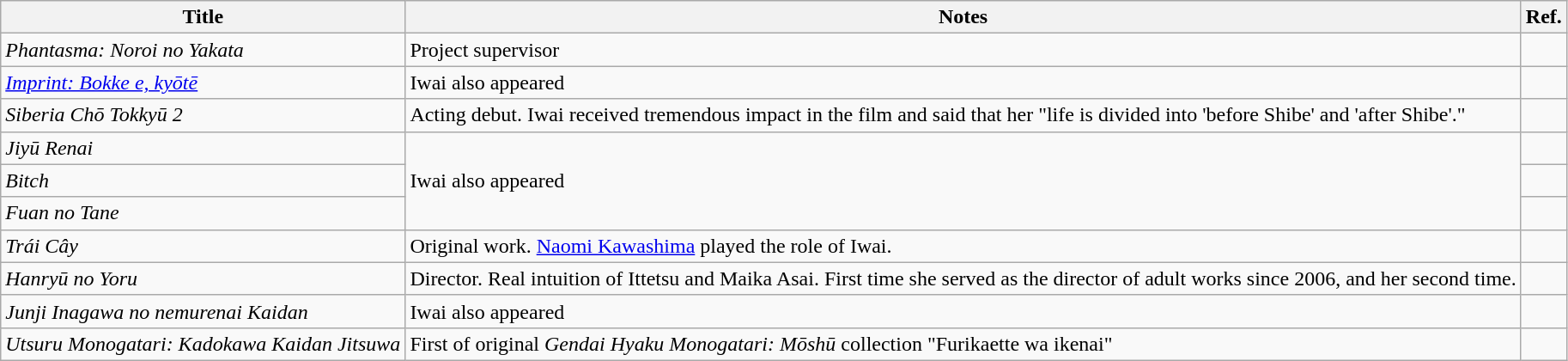<table class="wikitable">
<tr>
<th>Title</th>
<th>Notes</th>
<th>Ref.</th>
</tr>
<tr>
<td><em>Phantasma: Noroi no Yakata</em></td>
<td>Project supervisor</td>
<td></td>
</tr>
<tr>
<td><em><a href='#'>Imprint: Bokke e, kyōtē</a></em></td>
<td>Iwai also appeared</td>
<td></td>
</tr>
<tr>
<td><em>Siberia Chō Tokkyū 2</em></td>
<td>Acting debut. Iwai received tremendous impact in the film and said that her "life is divided into 'before Shibe' and 'after Shibe'."</td>
<td></td>
</tr>
<tr>
<td><em>Jiyū Renai</em></td>
<td rowspan="3">Iwai also appeared</td>
<td></td>
</tr>
<tr>
<td><em>Bitch</em></td>
<td></td>
</tr>
<tr>
<td><em>Fuan no Tane</em></td>
<td></td>
</tr>
<tr>
<td><em>Trái Cây</em></td>
<td>Original work. <a href='#'>Naomi Kawashima</a> played the role of Iwai.</td>
<td></td>
</tr>
<tr>
<td><em>Hanryū no Yoru</em></td>
<td>Director. Real intuition of Ittetsu and Maika Asai. First time she served as the director of adult works since 2006, and her second time.</td>
<td></td>
</tr>
<tr>
<td><em>Junji Inagawa no nemurenai Kaidan</em></td>
<td>Iwai also appeared</td>
<td></td>
</tr>
<tr>
<td><em>Utsuru Monogatari: Kadokawa Kaidan Jitsuwa</em></td>
<td>First of original <em>Gendai Hyaku Monogatari: Mōshū</em> collection "Furikaette wa ikenai"</td>
<td></td>
</tr>
</table>
